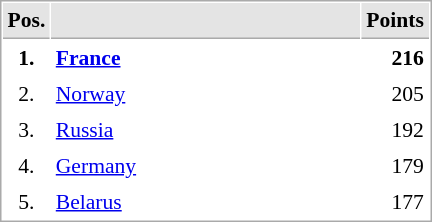<table cellspacing="1" cellpadding="3" style="border:1px solid #AAAAAA;font-size:90%">
<tr bgcolor="#E4E4E4">
<th style="border-bottom:1px solid #AAAAAA" width=10>Pos.</th>
<th style="border-bottom:1px solid #AAAAAA" width=200></th>
<th style="border-bottom:1px solid #AAAAAA" width=20>Points</th>
</tr>
<tr>
<td align="center"><strong>1.</strong></td>
<td> <strong><a href='#'>France</a></strong></td>
<td align="right"><strong>216</strong></td>
</tr>
<tr>
<td align="center">2.</td>
<td> <a href='#'>Norway</a></td>
<td align="right">205</td>
</tr>
<tr>
<td align="center">3.</td>
<td> <a href='#'>Russia</a></td>
<td align="right">192</td>
</tr>
<tr>
<td align="center">4.</td>
<td> <a href='#'>Germany</a></td>
<td align="right">179</td>
</tr>
<tr>
<td align="center">5.</td>
<td> <a href='#'>Belarus</a></td>
<td align="right">177</td>
</tr>
</table>
